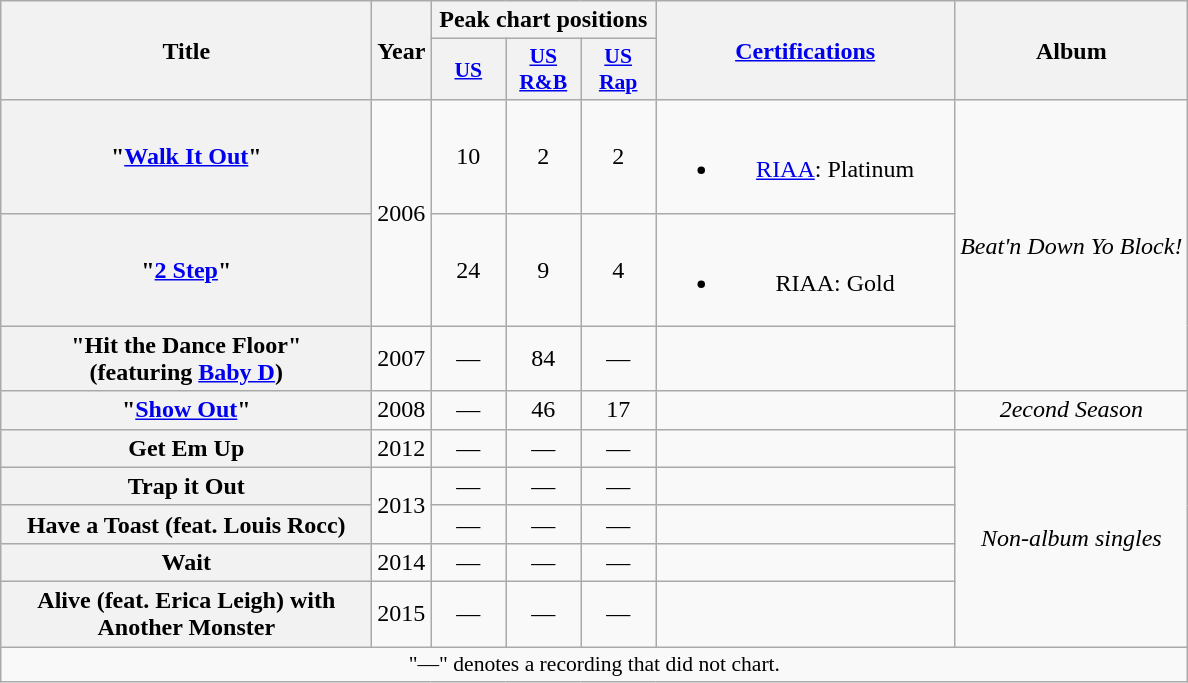<table class="wikitable plainrowheaders" style="text-align:center;">
<tr>
<th scope="col" rowspan="2" style="width:15em;">Title</th>
<th scope="col" rowspan="2">Year</th>
<th scope="col" colspan="3">Peak chart positions</th>
<th scope="col" rowspan="2" style="width:12em;"><a href='#'>Certifications</a></th>
<th scope="col" rowspan="2">Album</th>
</tr>
<tr>
<th style="width:3em;font-size:90%;"><a href='#'>US</a><br></th>
<th style="width:3em;font-size:90%;"><a href='#'>US<br>R&B</a><br></th>
<th style="width:3em;font-size:90%;"><a href='#'>US<br>Rap</a><br></th>
</tr>
<tr>
<th scope="row">"<a href='#'>Walk It Out</a>"</th>
<td rowspan="2">2006</td>
<td>10</td>
<td>2</td>
<td>2</td>
<td><br><ul><li><a href='#'>RIAA</a>: Platinum</li></ul></td>
<td rowspan="3"><em>Beat'n Down Yo Block!</em></td>
</tr>
<tr>
<th scope="row">"<a href='#'>2 Step</a>"</th>
<td>24</td>
<td>9</td>
<td>4</td>
<td><br><ul><li>RIAA: Gold</li></ul></td>
</tr>
<tr>
<th scope="row">"Hit the Dance Floor"<br><span>(featuring <a href='#'>Baby D</a>)</span></th>
<td>2007</td>
<td>—</td>
<td>84</td>
<td>—</td>
<td></td>
</tr>
<tr>
<th scope="row">"<a href='#'>Show Out</a>"</th>
<td>2008</td>
<td>—</td>
<td>46</td>
<td>17</td>
<td></td>
<td rowspan="1"><em>2econd Season</em></td>
</tr>
<tr>
<th scope="row">Get Em Up</th>
<td>2012</td>
<td>—</td>
<td>—</td>
<td>—</td>
<td></td>
<td rowspan="5"><em>Non-album singles</em></td>
</tr>
<tr>
<th scope="row">Trap it Out</th>
<td rowspan="2">2013</td>
<td>—</td>
<td>—</td>
<td>—</td>
<td></td>
</tr>
<tr>
<th scope="row">Have a Toast (feat. Louis Rocc)</th>
<td>—</td>
<td>—</td>
<td>—</td>
<td></td>
</tr>
<tr>
<th scope="row">Wait</th>
<td>2014</td>
<td>—</td>
<td>—</td>
<td>—</td>
<td></td>
</tr>
<tr>
<th scope="row">Alive (feat. Erica Leigh) with Another Monster</th>
<td>2015</td>
<td>—</td>
<td>—</td>
<td>—</td>
<td></td>
</tr>
<tr>
<td colspan="14" style="font-size:90%">"—" denotes a recording that did not chart.</td>
</tr>
</table>
